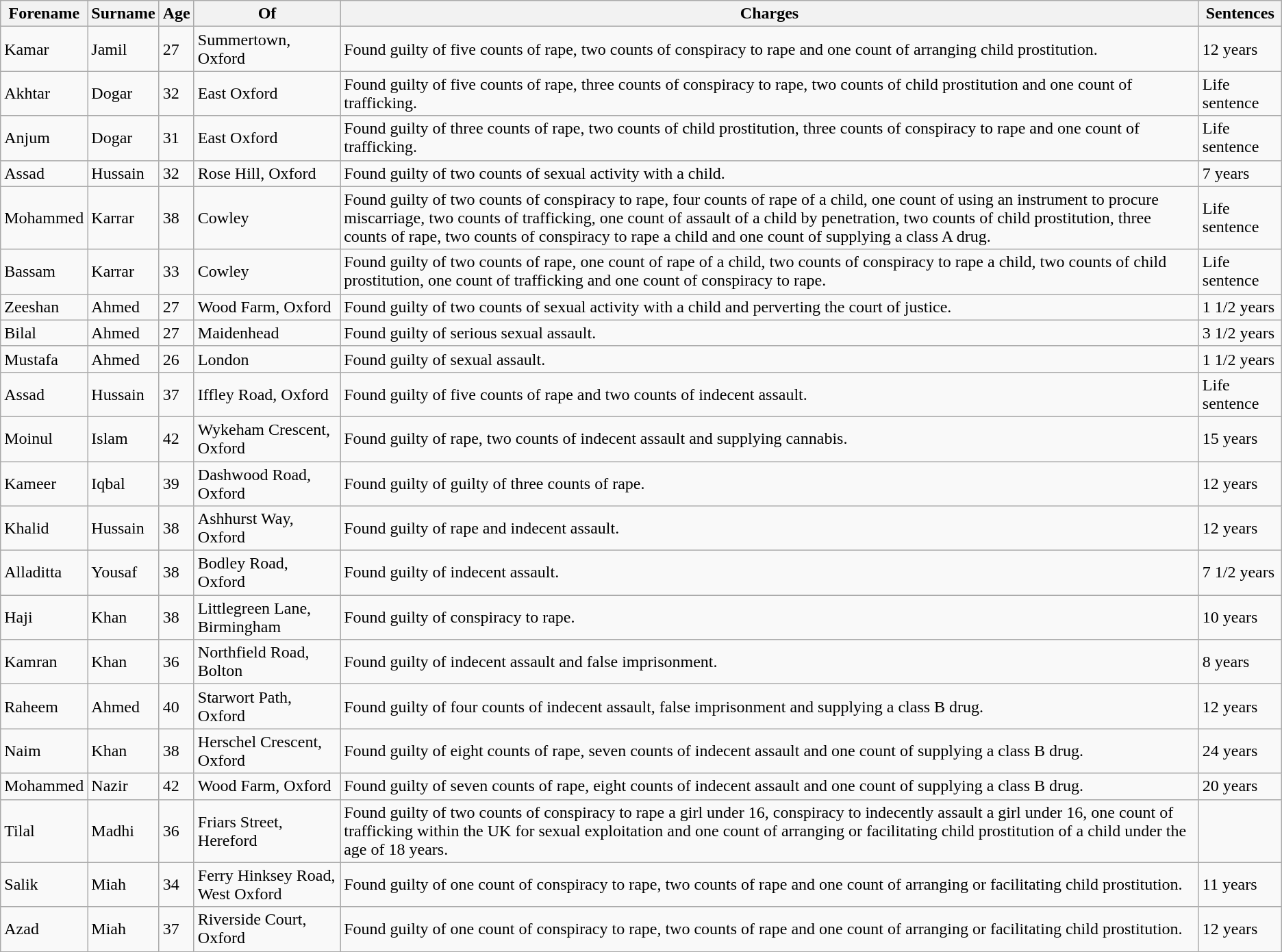<table class="wikitable sortable">
<tr>
<th>Forename</th>
<th>Surname</th>
<th>Age</th>
<th>Of</th>
<th>Charges</th>
<th>Sentences</th>
</tr>
<tr>
<td>Kamar</td>
<td>Jamil</td>
<td>27</td>
<td>Summertown, Oxford</td>
<td>Found guilty of five counts of rape, two counts of conspiracy to rape and one count of arranging child prostitution.</td>
<td>12 years</td>
</tr>
<tr>
<td>Akhtar</td>
<td>Dogar</td>
<td>32</td>
<td>East Oxford</td>
<td>Found guilty of five counts of rape, three counts of conspiracy to rape, two counts of child prostitution and one count of trafficking.</td>
<td>Life sentence</td>
</tr>
<tr>
<td>Anjum</td>
<td>Dogar</td>
<td>31</td>
<td>East Oxford</td>
<td>Found guilty of three counts of rape, two counts of child prostitution, three counts of conspiracy to rape and one count of trafficking.</td>
<td>Life sentence</td>
</tr>
<tr>
<td>Assad</td>
<td>Hussain</td>
<td>32</td>
<td>Rose Hill, Oxford</td>
<td>Found guilty of two counts of sexual activity with a child.</td>
<td>7 years</td>
</tr>
<tr>
<td>Mohammed</td>
<td>Karrar</td>
<td>38</td>
<td>Cowley</td>
<td>Found guilty of two counts of conspiracy to rape, four counts of rape of a child, one count of using an instrument to procure miscarriage, two counts of trafficking, one count of assault of a child by penetration, two counts of child prostitution, three counts of rape, two counts of conspiracy to rape a child and one count of supplying a class A drug.</td>
<td>Life sentence</td>
</tr>
<tr>
<td>Bassam</td>
<td>Karrar</td>
<td>33</td>
<td>Cowley</td>
<td>Found guilty of two counts of rape, one count of rape of a child, two counts of conspiracy to rape a child, two counts of child prostitution, one count of trafficking and one count of conspiracy to rape.</td>
<td>Life sentence</td>
</tr>
<tr>
<td>Zeeshan</td>
<td>Ahmed</td>
<td>27</td>
<td>Wood Farm, Oxford</td>
<td>Found guilty of two counts of sexual activity with a child and perverting the court of justice.</td>
<td>1 1/2 years</td>
</tr>
<tr>
<td>Bilal</td>
<td>Ahmed</td>
<td>27</td>
<td>Maidenhead</td>
<td>Found guilty of serious sexual assault.</td>
<td>3 1/2 years</td>
</tr>
<tr>
<td>Mustafa</td>
<td>Ahmed</td>
<td>26</td>
<td>London</td>
<td>Found guilty of sexual assault.</td>
<td>1 1/2 years</td>
</tr>
<tr>
<td>Assad</td>
<td>Hussain</td>
<td>37</td>
<td>Iffley Road, Oxford</td>
<td>Found guilty of five counts of rape and two counts of indecent assault.</td>
<td>Life sentence</td>
</tr>
<tr>
<td>Moinul</td>
<td>Islam</td>
<td>42</td>
<td>Wykeham Crescent, Oxford</td>
<td>Found guilty of rape, two counts of indecent assault and supplying cannabis.</td>
<td>15 years</td>
</tr>
<tr>
<td>Kameer</td>
<td>Iqbal</td>
<td>39</td>
<td>Dashwood Road, Oxford</td>
<td>Found guilty of guilty of three counts of rape.</td>
<td>12 years</td>
</tr>
<tr>
<td>Khalid</td>
<td>Hussain</td>
<td>38</td>
<td>Ashhurst Way, Oxford</td>
<td>Found guilty of rape and indecent assault.</td>
<td>12 years</td>
</tr>
<tr>
<td>Alladitta</td>
<td>Yousaf</td>
<td>38</td>
<td>Bodley Road, Oxford</td>
<td>Found guilty of indecent assault.</td>
<td>7 1/2 years</td>
</tr>
<tr>
<td>Haji</td>
<td>Khan</td>
<td>38</td>
<td>Littlegreen Lane, Birmingham</td>
<td>Found guilty of conspiracy to rape.</td>
<td>10 years</td>
</tr>
<tr>
<td>Kamran</td>
<td>Khan</td>
<td>36</td>
<td>Northfield Road, Bolton</td>
<td>Found guilty of indecent assault and false imprisonment.</td>
<td>8 years</td>
</tr>
<tr>
<td>Raheem</td>
<td>Ahmed</td>
<td>40</td>
<td>Starwort Path, Oxford</td>
<td>Found guilty of four counts of indecent assault, false imprisonment and supplying a class B drug.</td>
<td>12 years</td>
</tr>
<tr>
<td>Naim</td>
<td>Khan</td>
<td>38</td>
<td>Herschel Crescent, Oxford</td>
<td>Found guilty of eight counts of rape, seven counts of indecent assault and one count of supplying a class B drug.</td>
<td>24 years</td>
</tr>
<tr>
<td>Mohammed</td>
<td>Nazir</td>
<td>42</td>
<td>Wood Farm, Oxford</td>
<td>Found guilty of seven counts of rape, eight counts of indecent assault and one count of supplying a class B drug.</td>
<td>20 years</td>
</tr>
<tr>
<td>Tilal</td>
<td>Madhi</td>
<td>36</td>
<td>Friars Street, Hereford</td>
<td>Found guilty of two counts of conspiracy to rape a girl under 16, conspiracy to indecently assault a girl under 16, one count of trafficking within the UK for sexual exploitation and one count of arranging or facilitating child prostitution of a child under the age of 18 years.</td>
<td></td>
</tr>
<tr>
<td>Salik</td>
<td>Miah</td>
<td>34</td>
<td>Ferry Hinksey Road, West Oxford</td>
<td>Found guilty of one count of conspiracy to rape, two counts of rape and one count of arranging or facilitating child prostitution.</td>
<td>11 years</td>
</tr>
<tr>
<td>Azad</td>
<td>Miah</td>
<td>37</td>
<td>Riverside Court, Oxford</td>
<td>Found guilty of one count of conspiracy to rape, two counts of rape and one count of arranging or facilitating child prostitution.</td>
<td>12 years</td>
</tr>
</table>
